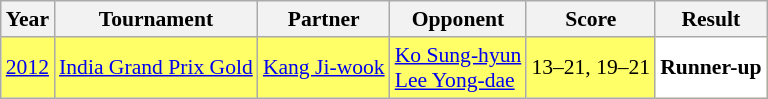<table class="sortable wikitable" style="font-size: 90%;">
<tr>
<th>Year</th>
<th>Tournament</th>
<th>Partner</th>
<th>Opponent</th>
<th>Score</th>
<th>Result</th>
</tr>
<tr style="background:#FFFF67">
<td align="center"><a href='#'>2012</a></td>
<td align="left"><a href='#'>India Grand Prix Gold</a></td>
<td align="left"> <a href='#'>Kang Ji-wook</a></td>
<td align="left"> <a href='#'>Ko Sung-hyun</a> <br>  <a href='#'>Lee Yong-dae</a></td>
<td align="left">13–21, 19–21</td>
<td style="text-align:left; background:white"> <strong>Runner-up</strong></td>
</tr>
</table>
